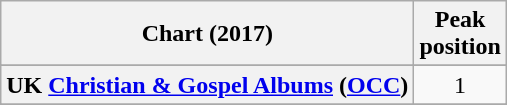<table class="wikitable sortable plainrowheaders" style="text-align:center">
<tr>
<th scope="col">Chart (2017)</th>
<th scope="col">Peak<br> position</th>
</tr>
<tr>
</tr>
<tr>
</tr>
<tr>
</tr>
<tr>
</tr>
<tr>
</tr>
<tr>
</tr>
<tr>
</tr>
<tr>
<th scope="row">UK <a href='#'>Christian & Gospel Albums</a> (<a href='#'>OCC</a>)</th>
<td>1</td>
</tr>
<tr>
</tr>
<tr>
</tr>
<tr>
</tr>
<tr>
</tr>
</table>
